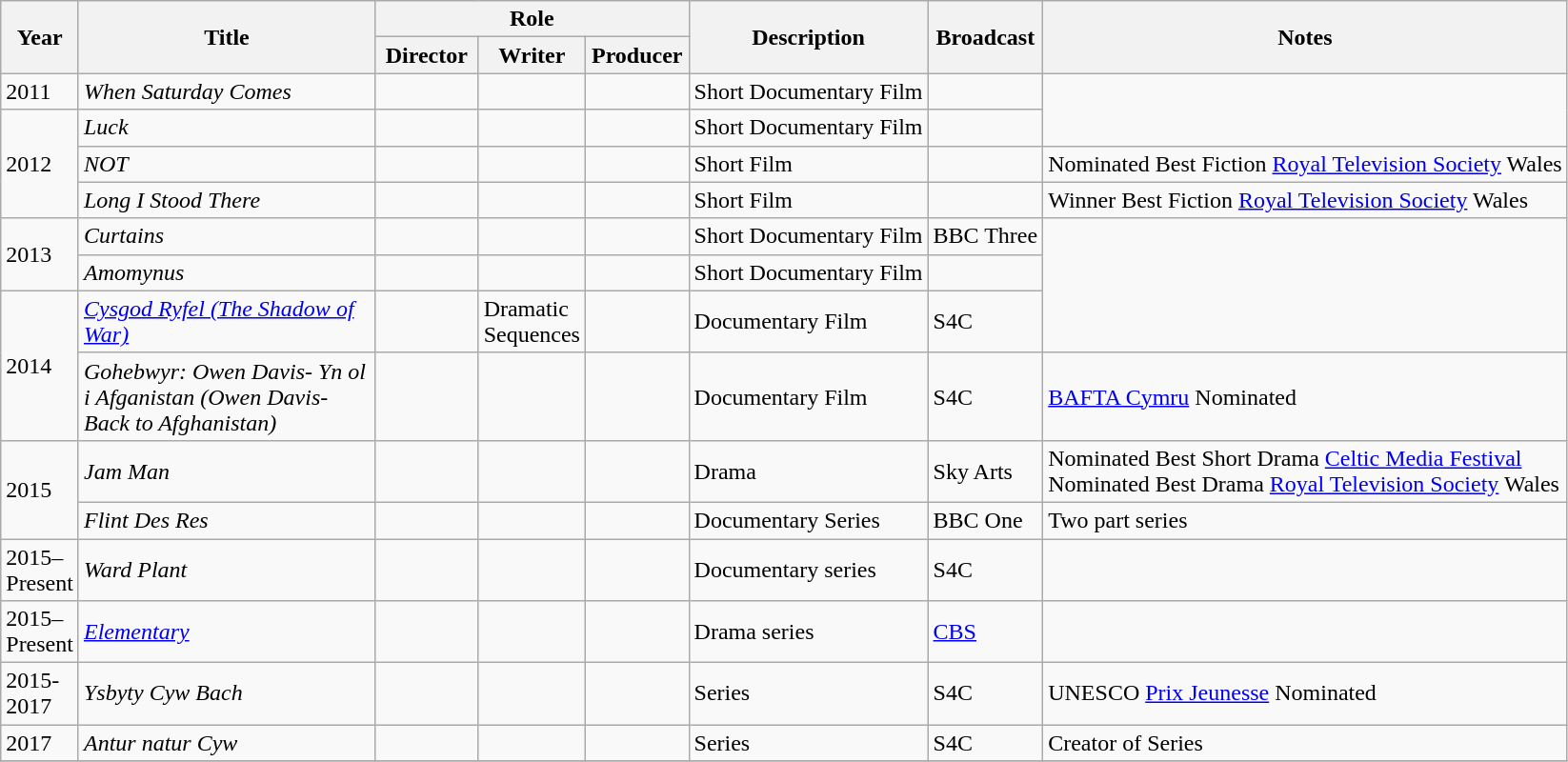<table class="wikitable">
<tr>
<th rowspan="2" style="width:33px;">Year</th>
<th rowspan="2" style="width:200px;">Title</th>
<th colspan=3>Role</th>
<th rowspan=2>Description</th>
<th rowspan=2>Broadcast</th>
<th rowspan=2>Notes</th>
</tr>
<tr>
<th width=65>Director</th>
<th width=65>Writer</th>
<th width=65>Producer</th>
</tr>
<tr>
<td rowspan=1>2011</td>
<td><em>When Saturday Comes</em></td>
<td></td>
<td></td>
<td></td>
<td>Short Documentary Film</td>
<td></td>
</tr>
<tr>
<td rowspan=3>2012</td>
<td><em>Luck</em></td>
<td></td>
<td></td>
<td></td>
<td>Short Documentary Film</td>
<td></td>
</tr>
<tr>
<td><em>NOT</em></td>
<td></td>
<td></td>
<td></td>
<td>Short Film</td>
<td></td>
<td>Nominated Best Fiction <a href='#'>Royal Television Society</a> Wales</td>
</tr>
<tr>
<td><em>Long I Stood There</em></td>
<td></td>
<td></td>
<td></td>
<td>Short Film</td>
<td></td>
<td>Winner Best Fiction <a href='#'>Royal Television Society</a> Wales</td>
</tr>
<tr>
<td rowspan=2>2013</td>
<td><em>Curtains</em></td>
<td></td>
<td></td>
<td></td>
<td>Short Documentary Film</td>
<td>BBC Three</td>
</tr>
<tr>
<td><em>Amomynus</em></td>
<td></td>
<td></td>
<td></td>
<td>Short Documentary Film</td>
<td></td>
</tr>
<tr>
<td rowspan=2>2014</td>
<td><em><a href='#'>Cysgod Ryfel (The Shadow of War)</a></em></td>
<td></td>
<td> Dramatic Sequences</td>
<td></td>
<td>Documentary Film</td>
<td>S4C</td>
</tr>
<tr>
<td><em>Gohebwyr: Owen Davis- Yn ol i Afganistan (Owen Davis-Back to Afghanistan)</em></td>
<td></td>
<td></td>
<td></td>
<td>Documentary Film</td>
<td>S4C</td>
<td><a href='#'>BAFTA Cymru</a> Nominated</td>
</tr>
<tr>
<td rowspan=2>2015</td>
<td><em>Jam Man</em></td>
<td></td>
<td></td>
<td></td>
<td>Drama</td>
<td>Sky Arts</td>
<td>Nominated Best Short Drama <a href='#'>Celtic Media Festival</a><br>Nominated Best Drama <a href='#'>Royal Television Society</a> Wales</td>
</tr>
<tr>
<td><em>Flint Des Res</em></td>
<td></td>
<td></td>
<td></td>
<td>Documentary Series</td>
<td>BBC One</td>
<td>Two part series</td>
</tr>
<tr>
<td rowspan=1>2015–Present</td>
<td><em>Ward Plant</em></td>
<td></td>
<td></td>
<td></td>
<td>Documentary series</td>
<td>S4C</td>
<td></td>
</tr>
<tr>
<td rowspan=1>2015–Present</td>
<td><em><a href='#'>Elementary</a></em></td>
<td></td>
<td></td>
<td></td>
<td>Drama series</td>
<td><a href='#'>CBS</a></td>
<td></td>
</tr>
<tr>
<td rowspan=1>2015-2017</td>
<td><em>Ysbyty Cyw Bach</em></td>
<td></td>
<td></td>
<td></td>
<td>Series</td>
<td>S4C</td>
<td>UNESCO <a href='#'>Prix Jeunesse</a> Nominated</td>
</tr>
<tr>
<td rowspan=1>2017</td>
<td><em>Antur natur Cyw</em></td>
<td></td>
<td></td>
<td></td>
<td>Series</td>
<td>S4C</td>
<td>Creator of Series</td>
</tr>
<tr>
</tr>
</table>
